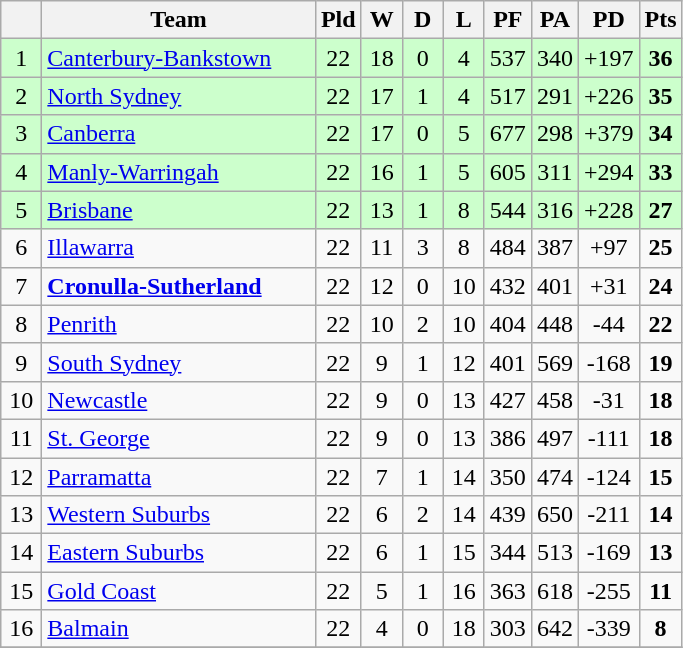<table class="wikitable" style="text-align:center;">
<tr>
<th width=20 abbr="Position×"></th>
<th width=175>Team</th>
<th width=20 abbr="Played">Pld</th>
<th width=20 abbr="Won">W</th>
<th width=20 abbr="Drawn">D</th>
<th width=20 abbr="Lost">L</th>
<th width=20 abbr="Points for">PF</th>
<th width=20 abbr="Points against">PA</th>
<th width=20 abbr="Points difference">PD</th>
<th width=20 abbr="Points">Pts</th>
</tr>
<tr style="background: #ccffcc;">
<td>1</td>
<td style="text-align:left;"> <a href='#'>Canterbury-Bankstown</a></td>
<td>22</td>
<td>18</td>
<td>0</td>
<td>4</td>
<td>537</td>
<td>340</td>
<td>+197</td>
<td><strong>36</strong></td>
</tr>
<tr style="background: #ccffcc;">
<td>2</td>
<td style="text-align:left;"> <a href='#'>North Sydney</a></td>
<td>22</td>
<td>17</td>
<td>1</td>
<td>4</td>
<td>517</td>
<td>291</td>
<td>+226</td>
<td><strong>35</strong></td>
</tr>
<tr style="background: #ccffcc;">
<td>3</td>
<td style="text-align:left;"> <a href='#'>Canberra</a></td>
<td>22</td>
<td>17</td>
<td>0</td>
<td>5</td>
<td>677</td>
<td>298</td>
<td>+379</td>
<td><strong>34</strong></td>
</tr>
<tr style="background: #ccffcc;">
<td>4</td>
<td style="text-align:left;"> <a href='#'>Manly-Warringah</a></td>
<td>22</td>
<td>16</td>
<td>1</td>
<td>5</td>
<td>605</td>
<td>311</td>
<td>+294</td>
<td><strong>33</strong></td>
</tr>
<tr style="background: #ccffcc;">
<td>5</td>
<td style="text-align:left;"> <a href='#'>Brisbane</a></td>
<td>22</td>
<td>13</td>
<td>1</td>
<td>8</td>
<td>544</td>
<td>316</td>
<td>+228</td>
<td><strong>27</strong></td>
</tr>
<tr>
<td>6</td>
<td style="text-align:left;"> <a href='#'>Illawarra</a></td>
<td>22</td>
<td>11</td>
<td>3</td>
<td>8</td>
<td>484</td>
<td>387</td>
<td>+97</td>
<td><strong>25</strong></td>
</tr>
<tr>
<td>7</td>
<td style="text-align:left;"> <strong><a href='#'>Cronulla-Sutherland</a></strong></td>
<td>22</td>
<td>12</td>
<td>0</td>
<td>10</td>
<td>432</td>
<td>401</td>
<td>+31</td>
<td><strong>24</strong></td>
</tr>
<tr>
<td>8</td>
<td style="text-align:left;"> <a href='#'>Penrith</a></td>
<td>22</td>
<td>10</td>
<td>2</td>
<td>10</td>
<td>404</td>
<td>448</td>
<td>-44</td>
<td><strong>22</strong></td>
</tr>
<tr>
<td>9</td>
<td style="text-align:left;"> <a href='#'>South Sydney</a></td>
<td>22</td>
<td>9</td>
<td>1</td>
<td>12</td>
<td>401</td>
<td>569</td>
<td>-168</td>
<td><strong>19</strong></td>
</tr>
<tr>
<td>10</td>
<td style="text-align:left;"> <a href='#'>Newcastle</a></td>
<td>22</td>
<td>9</td>
<td>0</td>
<td>13</td>
<td>427</td>
<td>458</td>
<td>-31</td>
<td><strong>18</strong></td>
</tr>
<tr>
<td>11</td>
<td style="text-align:left;"> <a href='#'>St. George</a></td>
<td>22</td>
<td>9</td>
<td>0</td>
<td>13</td>
<td>386</td>
<td>497</td>
<td>-111</td>
<td><strong>18</strong></td>
</tr>
<tr>
<td>12</td>
<td style="text-align:left;"> <a href='#'>Parramatta</a></td>
<td>22</td>
<td>7</td>
<td>1</td>
<td>14</td>
<td>350</td>
<td>474</td>
<td>-124</td>
<td><strong>15</strong></td>
</tr>
<tr>
<td>13</td>
<td style="text-align:left;"> <a href='#'>Western Suburbs</a></td>
<td>22</td>
<td>6</td>
<td>2</td>
<td>14</td>
<td>439</td>
<td>650</td>
<td>-211</td>
<td><strong>14</strong></td>
</tr>
<tr>
<td>14</td>
<td style="text-align:left;"> <a href='#'>Eastern Suburbs</a></td>
<td>22</td>
<td>6</td>
<td>1</td>
<td>15</td>
<td>344</td>
<td>513</td>
<td>-169</td>
<td><strong>13</strong></td>
</tr>
<tr>
<td>15</td>
<td style="text-align:left;"> <a href='#'>Gold Coast</a></td>
<td>22</td>
<td>5</td>
<td>1</td>
<td>16</td>
<td>363</td>
<td>618</td>
<td>-255</td>
<td><strong>11</strong></td>
</tr>
<tr>
<td>16</td>
<td style="text-align:left;"> <a href='#'>Balmain</a></td>
<td>22</td>
<td>4</td>
<td>0</td>
<td>18</td>
<td>303</td>
<td>642</td>
<td>-339</td>
<td><strong>8</strong></td>
</tr>
<tr>
</tr>
</table>
